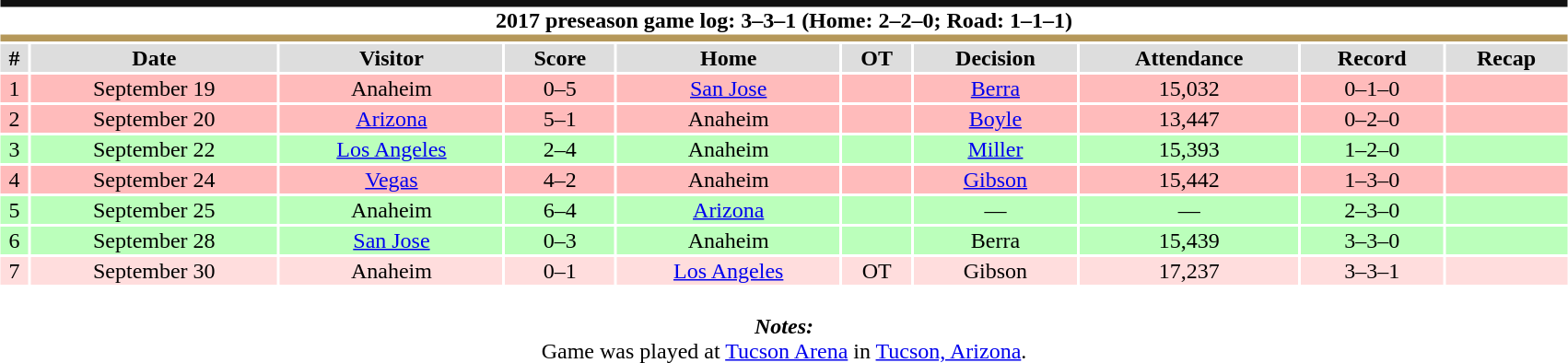<table class="toccolours collapsible collapsed" style="width:90%; clear:both; margin:1.5em auto; text-align:center;">
<tr>
<th colspan=10 style="background:#FFFFFF; border-top:#111111 5px solid; border-bottom:#B5985A 5px solid;">2017 preseason game log: 3–3–1 (Home: 2–2–0; Road: 1–1–1)</th>
</tr>
<tr style="background:#ddd;">
<th>#</th>
<th>Date</th>
<th>Visitor</th>
<th>Score</th>
<th>Home</th>
<th>OT</th>
<th>Decision</th>
<th>Attendance</th>
<th>Record</th>
<th>Recap</th>
</tr>
<tr style="background:#fbb;">
<td>1</td>
<td>September 19</td>
<td>Anaheim</td>
<td>0–5</td>
<td><a href='#'>San Jose</a></td>
<td></td>
<td><a href='#'>Berra</a></td>
<td>15,032</td>
<td>0–1–0</td>
<td></td>
</tr>
<tr style="background:#fbb;">
<td>2</td>
<td>September 20</td>
<td><a href='#'>Arizona</a></td>
<td>5–1</td>
<td>Anaheim</td>
<td></td>
<td><a href='#'>Boyle</a></td>
<td>13,447</td>
<td>0–2–0</td>
<td></td>
</tr>
<tr style="background:#bfb;">
<td>3</td>
<td>September 22</td>
<td><a href='#'>Los Angeles</a></td>
<td>2–4</td>
<td>Anaheim</td>
<td></td>
<td><a href='#'>Miller</a></td>
<td>15,393</td>
<td>1–2–0</td>
<td></td>
</tr>
<tr style="background:#fbb;">
<td>4</td>
<td>September 24</td>
<td><a href='#'>Vegas</a></td>
<td>4–2</td>
<td>Anaheim</td>
<td></td>
<td><a href='#'>Gibson</a></td>
<td>15,442</td>
<td>1–3–0</td>
<td></td>
</tr>
<tr style="background:#bfb;">
<td>5</td>
<td>September 25</td>
<td>Anaheim</td>
<td>6–4</td>
<td><a href='#'>Arizona</a></td>
<td></td>
<td>—</td>
<td>—</td>
<td>2–3–0</td>
<td></td>
</tr>
<tr style="background:#bfb;">
<td>6</td>
<td>September 28</td>
<td><a href='#'>San Jose</a></td>
<td>0–3</td>
<td>Anaheim</td>
<td></td>
<td>Berra</td>
<td>15,439</td>
<td>3–3–0</td>
<td></td>
</tr>
<tr style="background:#fdd;">
<td>7</td>
<td>September 30</td>
<td>Anaheim</td>
<td>0–1</td>
<td><a href='#'>Los Angeles</a></td>
<td>OT</td>
<td>Gibson</td>
<td>17,237</td>
<td>3–3–1</td>
<td></td>
</tr>
<tr>
<td colspan="10" style="text-align:center;"><br><strong><em>Notes:</em></strong><br>
Game was played at <a href='#'>Tucson Arena</a> in <a href='#'>Tucson, Arizona</a>.</td>
</tr>
</table>
